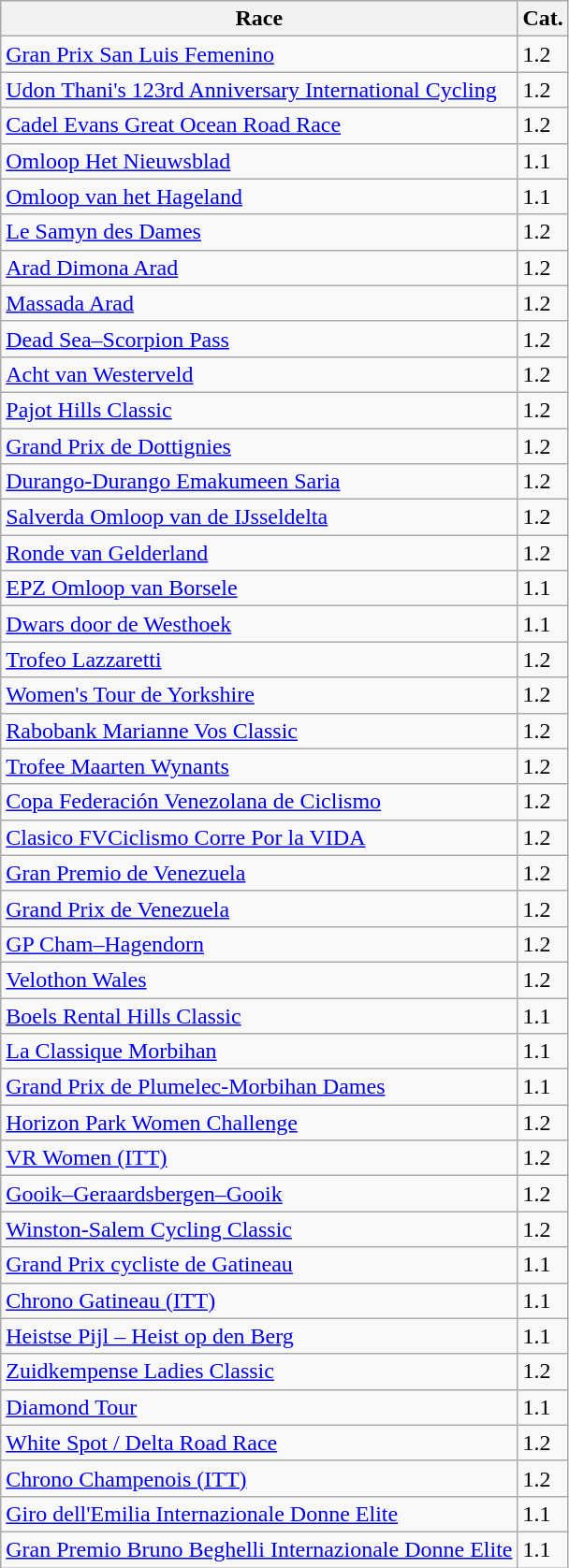<table class="wikitable sortable">
<tr>
<th>Race</th>
<th>Cat.</th>
</tr>
<tr>
<td> <a href='#'>Gran Prix San Luis Femenino</a></td>
<td>1.2</td>
</tr>
<tr>
<td> <a href='#'>Udon Thani's 123rd Anniversary International Cycling</a></td>
<td>1.2</td>
</tr>
<tr>
<td> <a href='#'>Cadel Evans Great Ocean Road Race</a></td>
<td>1.2</td>
</tr>
<tr>
<td>  <a href='#'>Omloop Het Nieuwsblad</a></td>
<td>1.1</td>
</tr>
<tr>
<td>  <a href='#'>Omloop van het Hageland</a></td>
<td>1.1</td>
</tr>
<tr>
<td>  <a href='#'>Le Samyn des Dames</a></td>
<td>1.2</td>
</tr>
<tr>
<td>  <a href='#'>Arad Dimona Arad</a></td>
<td>1.2</td>
</tr>
<tr>
<td>  <a href='#'>Massada Arad</a></td>
<td>1.2</td>
</tr>
<tr>
<td>  <a href='#'>Dead Sea–Scorpion Pass</a></td>
<td>1.2</td>
</tr>
<tr>
<td>  <a href='#'>Acht van Westerveld</a></td>
<td>1.2</td>
</tr>
<tr>
<td>  <a href='#'>Pajot Hills Classic</a></td>
<td>1.2</td>
</tr>
<tr>
<td>  <a href='#'>Grand Prix de Dottignies</a></td>
<td>1.2</td>
</tr>
<tr>
<td>  <a href='#'>Durango-Durango Emakumeen Saria</a></td>
<td>1.2</td>
</tr>
<tr>
<td>  <a href='#'>Salverda Omloop van de IJsseldelta</a></td>
<td>1.2</td>
</tr>
<tr>
<td>  <a href='#'>Ronde van Gelderland</a></td>
<td>1.2</td>
</tr>
<tr>
<td>  <a href='#'>EPZ Omloop van Borsele</a></td>
<td>1.1</td>
</tr>
<tr>
<td>  <a href='#'>Dwars door de Westhoek</a></td>
<td>1.1</td>
</tr>
<tr>
<td>  <a href='#'>Trofeo Lazzaretti</a></td>
<td>1.2</td>
</tr>
<tr>
<td>  <a href='#'>Women's Tour de Yorkshire</a></td>
<td>1.2</td>
</tr>
<tr>
<td>  <a href='#'>Rabobank Marianne Vos Classic</a></td>
<td>1.2</td>
</tr>
<tr>
<td>  <a href='#'>Trofee Maarten Wynants</a></td>
<td>1.2</td>
</tr>
<tr>
<td>  <a href='#'>Copa Federación Venezolana de Ciclismo</a></td>
<td>1.2</td>
</tr>
<tr>
<td>  <a href='#'>Clasico FVCiclismo Corre Por la VIDA</a></td>
<td>1.2</td>
</tr>
<tr>
<td>  <a href='#'>Gran Premio de Venezuela</a></td>
<td>1.2</td>
</tr>
<tr>
<td>  <a href='#'>Grand Prix de Venezuela</a></td>
<td>1.2</td>
</tr>
<tr>
<td>  <a href='#'>GP Cham–Hagendorn</a></td>
<td>1.2</td>
</tr>
<tr>
<td>  <a href='#'>Velothon Wales</a></td>
<td>1.2</td>
</tr>
<tr>
<td>  <a href='#'>Boels Rental Hills Classic</a></td>
<td>1.1</td>
</tr>
<tr>
<td>  <a href='#'>La Classique Morbihan</a></td>
<td>1.1</td>
</tr>
<tr>
<td>  <a href='#'>Grand Prix de Plumelec-Morbihan Dames</a></td>
<td>1.1</td>
</tr>
<tr>
<td>  <a href='#'>Horizon Park Women Challenge</a></td>
<td>1.2</td>
</tr>
<tr>
<td>  <a href='#'>VR Women (ITT)</a></td>
<td>1.2</td>
</tr>
<tr>
<td>  <a href='#'>Gooik–Geraardsbergen–Gooik</a></td>
<td>1.2</td>
</tr>
<tr>
<td>  <a href='#'>Winston-Salem Cycling Classic</a></td>
<td>1.2</td>
</tr>
<tr>
<td>  <a href='#'>Grand Prix cycliste de Gatineau</a></td>
<td>1.1</td>
</tr>
<tr>
<td>  <a href='#'>Chrono Gatineau (ITT)</a></td>
<td>1.1</td>
</tr>
<tr>
<td>  <a href='#'>Heistse Pijl – Heist op den Berg</a></td>
<td>1.1</td>
</tr>
<tr>
<td>  <a href='#'>Zuidkempense Ladies Classic</a></td>
<td>1.2</td>
</tr>
<tr>
<td>  <a href='#'>Diamond Tour</a></td>
<td>1.1</td>
</tr>
<tr>
<td>  <a href='#'>White Spot / Delta Road Race</a></td>
<td>1.2</td>
</tr>
<tr>
<td>  <a href='#'>Chrono Champenois (ITT)</a></td>
<td>1.2</td>
</tr>
<tr>
<td>  <a href='#'>Giro dell'Emilia Internazionale Donne Elite</a></td>
<td>1.1</td>
</tr>
<tr>
<td>  <a href='#'>Gran Premio Bruno Beghelli Internazionale Donne Elite</a></td>
<td>1.1</td>
</tr>
</table>
